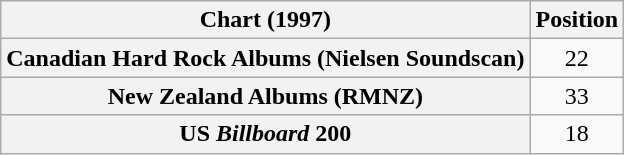<table class="wikitable sortable plainrowheaders" style="text-align:center;">
<tr>
<th scope="column">Chart (1997)</th>
<th scope="column">Position</th>
</tr>
<tr>
<th scope="row">Canadian Hard Rock Albums (Nielsen Soundscan)</th>
<td>22</td>
</tr>
<tr>
<th scope="row">New Zealand Albums (RMNZ)</th>
<td>33</td>
</tr>
<tr>
<th scope="row">US <em>Billboard</em> 200</th>
<td>18</td>
</tr>
</table>
